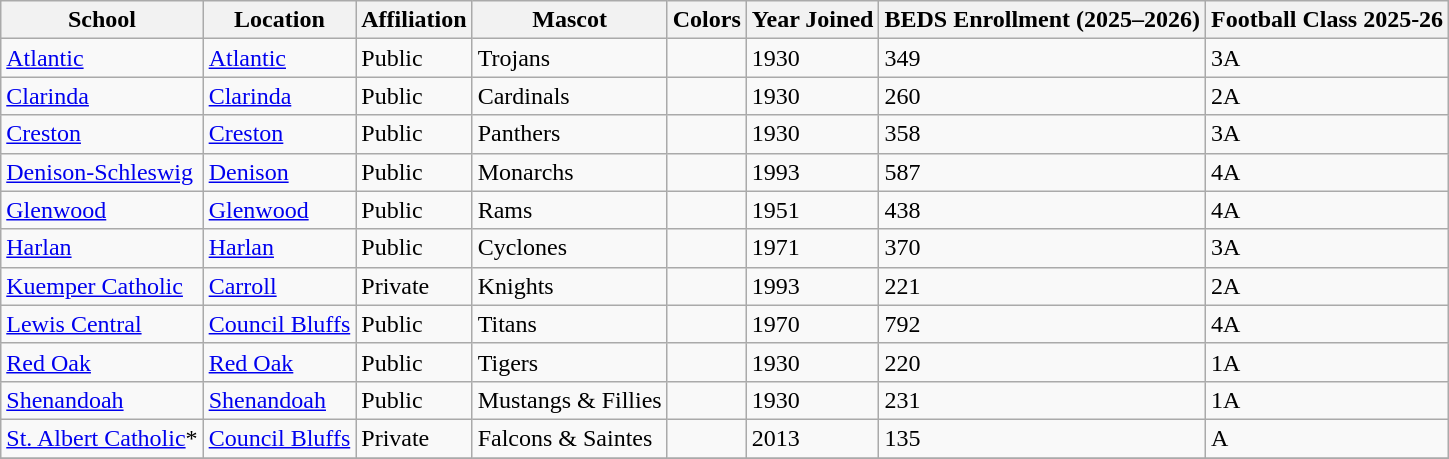<table class="wikitable" border="1">
<tr>
<th>School</th>
<th>Location</th>
<th>Affiliation</th>
<th>Mascot</th>
<th>Colors</th>
<th>Year Joined</th>
<th>BEDS Enrollment (2025–2026)</th>
<th>Football Class 2025-26</th>
</tr>
<tr>
<td><a href='#'>Atlantic</a></td>
<td><a href='#'>Atlantic</a></td>
<td>Public</td>
<td>Trojans</td>
<td> </td>
<td>1930</td>
<td>349</td>
<td>3A</td>
</tr>
<tr>
<td><a href='#'>Clarinda</a></td>
<td><a href='#'>Clarinda</a></td>
<td>Public</td>
<td>Cardinals</td>
<td>  </td>
<td>1930</td>
<td>260</td>
<td>2A</td>
</tr>
<tr>
<td><a href='#'>Creston</a></td>
<td><a href='#'>Creston</a></td>
<td>Public</td>
<td>Panthers</td>
<td> </td>
<td>1930</td>
<td>358</td>
<td>3A</td>
</tr>
<tr>
<td><a href='#'>Denison-Schleswig</a></td>
<td><a href='#'>Denison</a></td>
<td>Public</td>
<td>Monarchs</td>
<td> </td>
<td>1993</td>
<td>587</td>
<td>4A</td>
</tr>
<tr>
<td><a href='#'>Glenwood</a></td>
<td><a href='#'>Glenwood</a></td>
<td>Public</td>
<td>Rams</td>
<td> </td>
<td>1951</td>
<td>438</td>
<td>4A</td>
</tr>
<tr>
<td><a href='#'>Harlan</a></td>
<td><a href='#'>Harlan</a></td>
<td>Public</td>
<td>Cyclones</td>
<td> </td>
<td>1971</td>
<td>370</td>
<td>3A</td>
</tr>
<tr>
<td><a href='#'>Kuemper Catholic</a></td>
<td><a href='#'>Carroll</a></td>
<td>Private</td>
<td>Knights</td>
<td> </td>
<td>1993</td>
<td>221</td>
<td>2A</td>
</tr>
<tr>
<td><a href='#'>Lewis Central</a></td>
<td><a href='#'>Council Bluffs</a></td>
<td>Public</td>
<td>Titans</td>
<td> </td>
<td>1970</td>
<td>792</td>
<td>4A</td>
</tr>
<tr>
<td><a href='#'>Red Oak</a></td>
<td><a href='#'>Red Oak</a></td>
<td>Public</td>
<td>Tigers</td>
<td> </td>
<td>1930</td>
<td>220</td>
<td>1A</td>
</tr>
<tr>
<td><a href='#'>Shenandoah</a></td>
<td><a href='#'>Shenandoah</a></td>
<td>Public</td>
<td>Mustangs & Fillies</td>
<td> </td>
<td>1930</td>
<td>231</td>
<td>1A</td>
</tr>
<tr>
<td><a href='#'>St. Albert Catholic</a>*</td>
<td><a href='#'>Council Bluffs</a></td>
<td>Private</td>
<td>Falcons & Saintes</td>
<td> </td>
<td>2013</td>
<td>135</td>
<td>A</td>
</tr>
<tr>
</tr>
</table>
